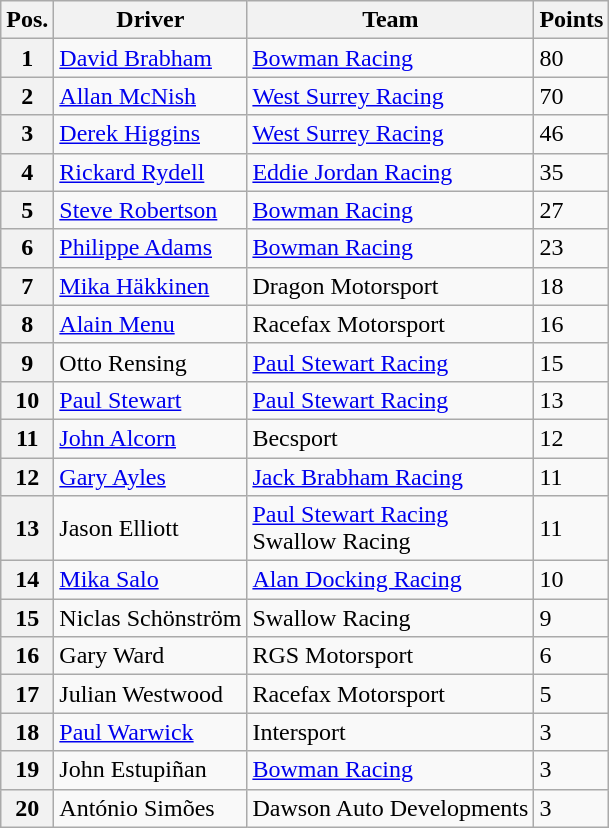<table class="wikitable" border="1">
<tr>
<th>Pos.</th>
<th>Driver</th>
<th>Team</th>
<th>Points</th>
</tr>
<tr>
<th>1</th>
<td> <a href='#'>David Brabham</a></td>
<td><a href='#'>Bowman Racing</a></td>
<td>80</td>
</tr>
<tr>
<th>2</th>
<td> <a href='#'>Allan McNish</a></td>
<td><a href='#'>West Surrey Racing</a></td>
<td>70</td>
</tr>
<tr>
<th>3</th>
<td> <a href='#'>Derek Higgins</a></td>
<td><a href='#'>West Surrey Racing</a></td>
<td>46</td>
</tr>
<tr>
<th>4</th>
<td> <a href='#'>Rickard Rydell</a></td>
<td><a href='#'>Eddie Jordan Racing</a></td>
<td>35</td>
</tr>
<tr>
<th>5</th>
<td> <a href='#'>Steve Robertson</a></td>
<td><a href='#'>Bowman Racing</a></td>
<td>27</td>
</tr>
<tr>
<th>6</th>
<td> <a href='#'>Philippe Adams</a></td>
<td><a href='#'>Bowman Racing</a></td>
<td>23</td>
</tr>
<tr>
<th>7</th>
<td> <a href='#'>Mika Häkkinen</a></td>
<td>Dragon Motorsport</td>
<td>18</td>
</tr>
<tr>
<th>8</th>
<td> <a href='#'>Alain Menu</a></td>
<td>Racefax Motorsport</td>
<td>16</td>
</tr>
<tr>
<th>9</th>
<td> Otto Rensing</td>
<td><a href='#'>Paul Stewart Racing</a></td>
<td>15</td>
</tr>
<tr>
<th>10</th>
<td> <a href='#'>Paul Stewart</a></td>
<td><a href='#'>Paul Stewart Racing</a></td>
<td>13</td>
</tr>
<tr>
<th>11</th>
<td> <a href='#'>John Alcorn</a></td>
<td>Becsport</td>
<td>12</td>
</tr>
<tr>
<th>12</th>
<td> <a href='#'>Gary Ayles</a></td>
<td><a href='#'>Jack Brabham Racing</a></td>
<td>11</td>
</tr>
<tr>
<th>13</th>
<td> Jason Elliott</td>
<td><a href='#'>Paul Stewart Racing</a><br>Swallow Racing</td>
<td>11</td>
</tr>
<tr>
<th>14</th>
<td> <a href='#'>Mika Salo</a></td>
<td><a href='#'>Alan Docking Racing</a></td>
<td>10</td>
</tr>
<tr>
<th>15</th>
<td> Niclas Schönström</td>
<td>Swallow Racing</td>
<td>9</td>
</tr>
<tr>
<th>16</th>
<td> Gary Ward</td>
<td>RGS Motorsport</td>
<td>6</td>
</tr>
<tr>
<th>17</th>
<td> Julian Westwood</td>
<td>Racefax Motorsport</td>
<td>5</td>
</tr>
<tr>
<th>18</th>
<td> <a href='#'>Paul Warwick</a></td>
<td>Intersport</td>
<td>3</td>
</tr>
<tr>
<th>19</th>
<td> John Estupiñan</td>
<td><a href='#'>Bowman Racing</a></td>
<td>3</td>
</tr>
<tr>
<th>20</th>
<td> António Simões</td>
<td>Dawson Auto Developments</td>
<td>3</td>
</tr>
</table>
